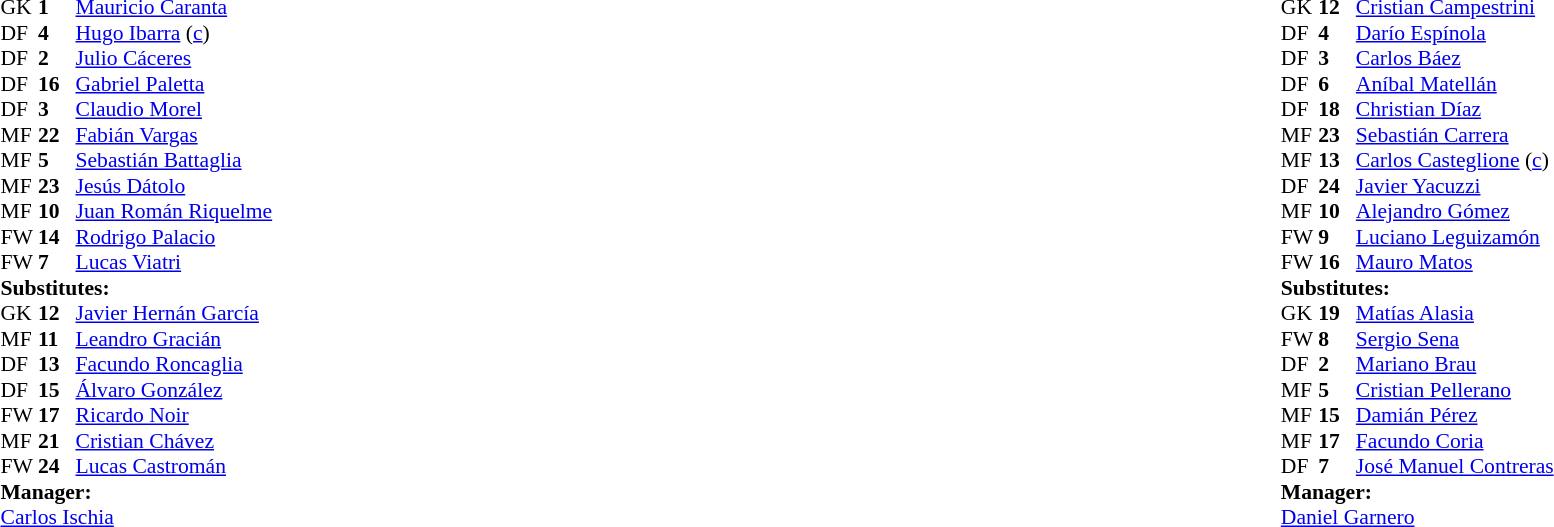<table width="100%">
<tr>
<td valign="top" width="50%"><br><table style="font-size: 90%" cellspacing="0" cellpadding="0">
<tr>
<td colspan="4"></td>
</tr>
<tr>
<th width=25></th>
<th width=25></th>
</tr>
<tr>
<td>GK</td>
<td><strong>1</strong></td>
<td> <a href='#'>Mauricio Caranta</a></td>
<td></td>
<td></td>
</tr>
<tr>
<td>DF</td>
<td><strong>4</strong></td>
<td> <a href='#'>Hugo Ibarra</a> (<a href='#'>c</a>)</td>
</tr>
<tr>
<td>DF</td>
<td><strong>2</strong></td>
<td> <a href='#'>Julio Cáceres</a></td>
</tr>
<tr>
<td>DF</td>
<td><strong>16</strong></td>
<td> <a href='#'>Gabriel Paletta</a></td>
</tr>
<tr>
<td>DF</td>
<td><strong>3</strong></td>
<td> <a href='#'>Claudio Morel</a></td>
</tr>
<tr>
<td>MF</td>
<td><strong>22</strong></td>
<td> <a href='#'>Fabián Vargas</a></td>
</tr>
<tr>
<td>MF</td>
<td><strong>5</strong></td>
<td> <a href='#'>Sebastián Battaglia</a></td>
</tr>
<tr>
<td>MF</td>
<td><strong>23</strong></td>
<td> <a href='#'>Jesús Dátolo</a></td>
<td></td>
<td></td>
</tr>
<tr>
<td>MF</td>
<td><strong>10</strong></td>
<td> <a href='#'>Juan Román Riquelme</a></td>
</tr>
<tr>
<td>FW</td>
<td><strong>14</strong></td>
<td> <a href='#'>Rodrigo Palacio</a></td>
<td></td>
<td></td>
</tr>
<tr>
<td>FW</td>
<td><strong>7</strong></td>
<td> <a href='#'>Lucas Viatri</a></td>
</tr>
<tr>
<td colspan=3><strong>Substitutes:</strong></td>
</tr>
<tr>
<td>GK</td>
<td><strong>12</strong></td>
<td> <a href='#'>Javier Hernán García</a></td>
</tr>
<tr>
<td>MF</td>
<td><strong>11</strong></td>
<td> <a href='#'>Leandro Gracián</a></td>
</tr>
<tr>
<td>DF</td>
<td><strong>13</strong></td>
<td> <a href='#'>Facundo Roncaglia</a></td>
</tr>
<tr>
<td>DF</td>
<td><strong>15</strong></td>
<td> <a href='#'>Álvaro González</a></td>
</tr>
<tr>
<td>FW</td>
<td><strong>17</strong></td>
<td> <a href='#'>Ricardo Noir</a></td>
<td></td>
<td></td>
</tr>
<tr>
<td>MF</td>
<td><strong>21</strong></td>
<td> <a href='#'>Cristian Chávez</a></td>
<td></td>
<td></td>
</tr>
<tr>
<td>FW</td>
<td><strong>24</strong></td>
<td> <a href='#'>Lucas Castromán</a></td>
</tr>
<tr>
<td colspan=3><strong>Manager:</strong></td>
</tr>
<tr>
<td colspan=4> <a href='#'>Carlos Ischia</a></td>
</tr>
</table>
</td>
<td><br><table style="font-size: 90%" cellspacing="0" cellpadding="0" align=center>
<tr>
<td colspan="4"></td>
</tr>
<tr>
<th width=25></th>
<th width=25></th>
</tr>
<tr>
<td>GK</td>
<td><strong>12</strong></td>
<td> <a href='#'>Cristian Campestrini</a></td>
</tr>
<tr>
<td>DF</td>
<td><strong>4</strong></td>
<td> <a href='#'>Darío Espínola</a></td>
</tr>
<tr>
<td>DF</td>
<td><strong>3</strong></td>
<td> <a href='#'>Carlos Báez</a></td>
<td></td>
<td></td>
</tr>
<tr>
<td>DF</td>
<td><strong>6</strong></td>
<td> <a href='#'>Aníbal Matellán</a></td>
<td></td>
<td></td>
</tr>
<tr>
<td>DF</td>
<td><strong>18</strong></td>
<td> <a href='#'>Christian Díaz</a></td>
<td></td>
<td></td>
</tr>
<tr>
<td>MF</td>
<td><strong>23</strong></td>
<td> <a href='#'>Sebastián Carrera</a></td>
<td></td>
<td></td>
</tr>
<tr>
<td>MF</td>
<td><strong>13</strong></td>
<td> <a href='#'>Carlos Casteglione</a> (<a href='#'>c</a>)</td>
</tr>
<tr>
<td>DF</td>
<td><strong>24</strong></td>
<td> <a href='#'>Javier Yacuzzi</a></td>
<td></td>
<td></td>
</tr>
<tr>
<td>MF</td>
<td><strong>10</strong></td>
<td> <a href='#'>Alejandro Gómez</a></td>
</tr>
<tr>
<td>FW</td>
<td><strong>9</strong></td>
<td> <a href='#'>Luciano Leguizamón</a></td>
<td></td>
<td></td>
</tr>
<tr>
<td>FW</td>
<td><strong>16</strong></td>
<td> <a href='#'>Mauro Matos</a></td>
<td></td>
<td></td>
</tr>
<tr>
<td colspan=3><strong>Substitutes:</strong></td>
</tr>
<tr>
<td>GK</td>
<td><strong>19</strong></td>
<td> <a href='#'>Matías Alasia</a></td>
</tr>
<tr>
<td>FW</td>
<td><strong>8</strong></td>
<td> <a href='#'>Sergio Sena</a></td>
<td></td>
<td></td>
</tr>
<tr>
<td>DF</td>
<td><strong>2</strong></td>
<td> <a href='#'>Mariano Brau</a></td>
</tr>
<tr>
<td>MF</td>
<td><strong>5</strong></td>
<td> <a href='#'>Cristian Pellerano</a></td>
</tr>
<tr>
<td>MF</td>
<td><strong>15</strong></td>
<td> <a href='#'>Damián Pérez</a></td>
</tr>
<tr>
<td>MF</td>
<td><strong>17</strong></td>
<td> <a href='#'>Facundo Coria</a></td>
<td></td>
<td></td>
</tr>
<tr>
<td>DF</td>
<td><strong>7</strong></td>
<td> <a href='#'>José Manuel Contreras</a></td>
<td></td>
<td></td>
</tr>
<tr>
<td colspan=3><strong>Manager:</strong></td>
</tr>
<tr>
<td colspan=4> <a href='#'>Daniel Garnero</a></td>
</tr>
</table>
</td>
</tr>
</table>
